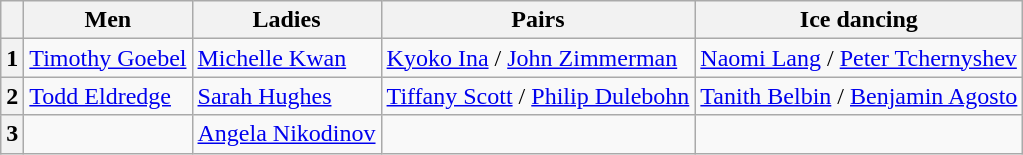<table class="wikitable">
<tr>
<th></th>
<th>Men</th>
<th>Ladies</th>
<th>Pairs</th>
<th>Ice dancing</th>
</tr>
<tr>
<th>1</th>
<td><a href='#'>Timothy Goebel</a></td>
<td><a href='#'>Michelle Kwan</a></td>
<td><a href='#'>Kyoko Ina</a> / <a href='#'>John Zimmerman</a></td>
<td><a href='#'>Naomi Lang</a> / <a href='#'>Peter Tchernyshev</a></td>
</tr>
<tr>
<th>2</th>
<td><a href='#'>Todd Eldredge</a></td>
<td><a href='#'>Sarah Hughes</a></td>
<td><a href='#'>Tiffany Scott</a> / <a href='#'>Philip Dulebohn</a></td>
<td><a href='#'>Tanith Belbin</a> / <a href='#'>Benjamin Agosto</a></td>
</tr>
<tr>
<th>3</th>
<td></td>
<td><a href='#'>Angela Nikodinov</a></td>
<td></td>
<td></td>
</tr>
</table>
